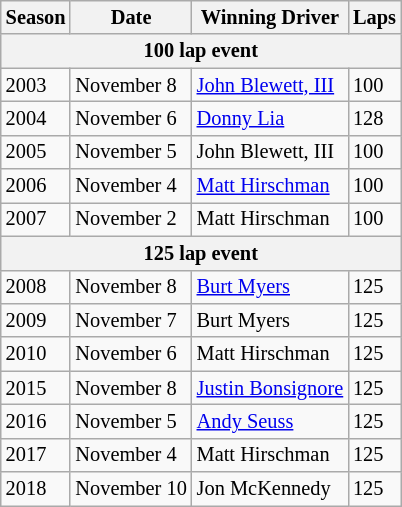<table class="wikitable" style="font-size: 85%;">
<tr>
<th>Season</th>
<th>Date</th>
<th>Winning Driver</th>
<th>Laps</th>
</tr>
<tr>
<th colspan="4">100 lap event</th>
</tr>
<tr>
<td>2003</td>
<td>November 8</td>
<td><a href='#'>John Blewett, III</a></td>
<td>100</td>
</tr>
<tr>
<td>2004</td>
<td>November 6</td>
<td><a href='#'>Donny Lia</a></td>
<td>128</td>
</tr>
<tr>
<td>2005</td>
<td>November 5</td>
<td>John Blewett, III</td>
<td>100</td>
</tr>
<tr>
<td>2006</td>
<td>November 4</td>
<td><a href='#'>Matt Hirschman</a></td>
<td>100</td>
</tr>
<tr>
<td>2007</td>
<td>November 2</td>
<td>Matt Hirschman</td>
<td>100</td>
</tr>
<tr>
<th colspan="5">125 lap event</th>
</tr>
<tr>
<td>2008</td>
<td>November 8</td>
<td><a href='#'>Burt Myers</a></td>
<td>125</td>
</tr>
<tr>
<td>2009</td>
<td>November 7</td>
<td>Burt Myers</td>
<td>125</td>
</tr>
<tr>
<td>2010</td>
<td>November 6</td>
<td>Matt Hirschman</td>
<td>125</td>
</tr>
<tr>
<td>2015</td>
<td>November 8</td>
<td><a href='#'>Justin Bonsignore</a></td>
<td>125</td>
</tr>
<tr>
<td>2016</td>
<td>November 5</td>
<td><a href='#'>Andy Seuss</a></td>
<td>125</td>
</tr>
<tr>
<td>2017</td>
<td>November 4</td>
<td>Matt Hirschman</td>
<td>125</td>
</tr>
<tr>
<td>2018</td>
<td>November 10</td>
<td>Jon McKennedy</td>
<td>125</td>
</tr>
</table>
